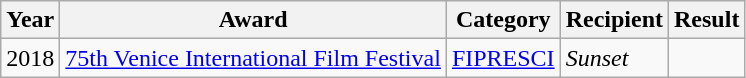<table class="wikitable sortable">
<tr>
<th>Year</th>
<th>Award</th>
<th>Category</th>
<th>Recipient</th>
<th>Result</th>
</tr>
<tr>
<td>2018</td>
<td><a href='#'>75th Venice International Film Festival</a></td>
<td><a href='#'>FIPRESCI</a></td>
<td><em>Sunset</em></td>
<td></td>
</tr>
</table>
